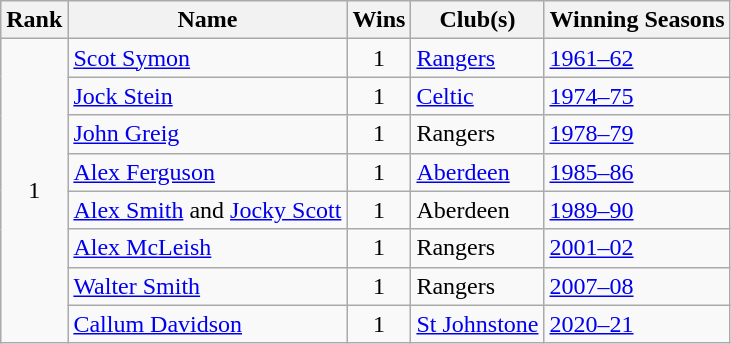<table class="wikitable">
<tr>
<th>Rank</th>
<th>Name</th>
<th>Wins</th>
<th>Club(s)</th>
<th>Winning Seasons</th>
</tr>
<tr>
<td rowspan="8" style=text-align:center>1</td>
<td><a href='#'>Scot Symon</a></td>
<td style=text-align:center>1</td>
<td><a href='#'>Rangers</a></td>
<td><a href='#'>1961–62</a></td>
</tr>
<tr>
<td><a href='#'>Jock Stein</a></td>
<td style=text-align:center>1</td>
<td><a href='#'>Celtic</a></td>
<td><a href='#'>1974–75</a></td>
</tr>
<tr>
<td><a href='#'>John Greig</a></td>
<td style=text-align:center>1</td>
<td>Rangers</td>
<td><a href='#'>1978–79</a></td>
</tr>
<tr>
<td><a href='#'>Alex Ferguson</a></td>
<td style=text-align:center>1</td>
<td><a href='#'>Aberdeen</a></td>
<td><a href='#'>1985–86</a></td>
</tr>
<tr>
<td><a href='#'>Alex Smith</a> and <a href='#'>Jocky Scott</a></td>
<td style=text-align:center>1</td>
<td>Aberdeen</td>
<td><a href='#'>1989–90</a></td>
</tr>
<tr>
<td><a href='#'>Alex McLeish</a></td>
<td style=text-align:center>1</td>
<td>Rangers</td>
<td><a href='#'>2001–02</a></td>
</tr>
<tr>
<td><a href='#'>Walter Smith</a></td>
<td style=text-align:center>1</td>
<td>Rangers</td>
<td><a href='#'>2007–08</a></td>
</tr>
<tr>
<td><a href='#'>Callum Davidson</a></td>
<td style=text-align:center>1</td>
<td><a href='#'>St Johnstone</a></td>
<td><a href='#'>2020–21</a></td>
</tr>
</table>
